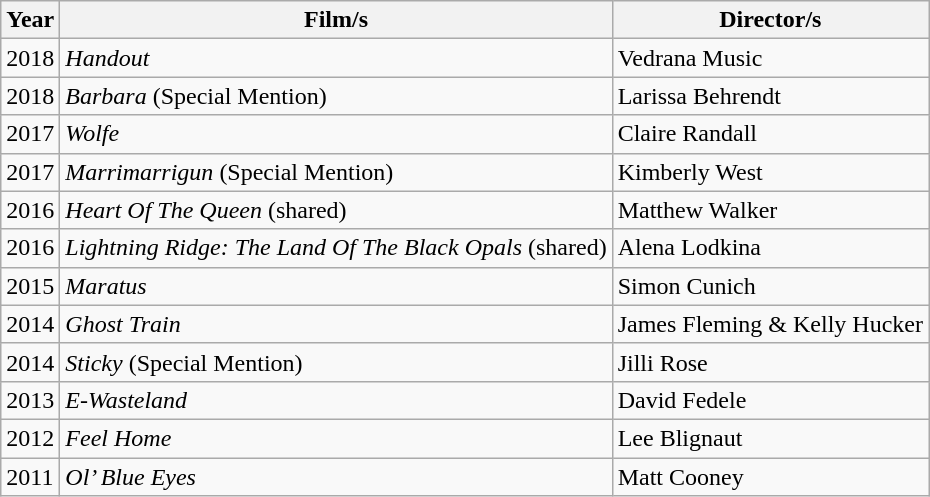<table class="wikitable">
<tr>
<th>Year</th>
<th>Film/s</th>
<th>Director/s</th>
</tr>
<tr>
<td>2018</td>
<td><em>Handout</em></td>
<td>Vedrana Music</td>
</tr>
<tr>
<td>2018</td>
<td><em>Barbara</em> (Special Mention)</td>
<td>Larissa Behrendt</td>
</tr>
<tr>
<td>2017</td>
<td><em>Wolfe</em></td>
<td>Claire Randall</td>
</tr>
<tr>
<td>2017</td>
<td><em>Marrimarrigun</em> (Special Mention)</td>
<td>Kimberly West</td>
</tr>
<tr>
<td>2016</td>
<td><em>Heart Of The Queen</em> (shared)</td>
<td>Matthew Walker</td>
</tr>
<tr>
<td>2016</td>
<td><em>Lightning Ridge: The Land Of The Black Opals</em> (shared)</td>
<td>Alena Lodkina</td>
</tr>
<tr>
<td>2015</td>
<td><em>Maratus</em></td>
<td>Simon Cunich</td>
</tr>
<tr>
<td>2014</td>
<td><em>Ghost Train</em></td>
<td>James Fleming & Kelly Hucker</td>
</tr>
<tr>
<td>2014</td>
<td><em>Sticky</em> (Special Mention)</td>
<td>Jilli Rose</td>
</tr>
<tr>
<td>2013</td>
<td><em>E-Wasteland</em></td>
<td>David Fedele</td>
</tr>
<tr>
<td>2012</td>
<td><em>Feel Home</em></td>
<td>Lee Blignaut</td>
</tr>
<tr>
<td>2011</td>
<td><em>Ol’ Blue Eyes</em></td>
<td>Matt Cooney</td>
</tr>
</table>
